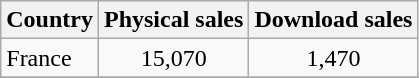<table class="wikitable sortable">
<tr>
<th>Country</th>
<th>Physical sales</th>
<th>Download sales</th>
</tr>
<tr>
<td>France</td>
<td align="center">15,070</td>
<td align="center">1,470</td>
</tr>
<tr>
</tr>
</table>
